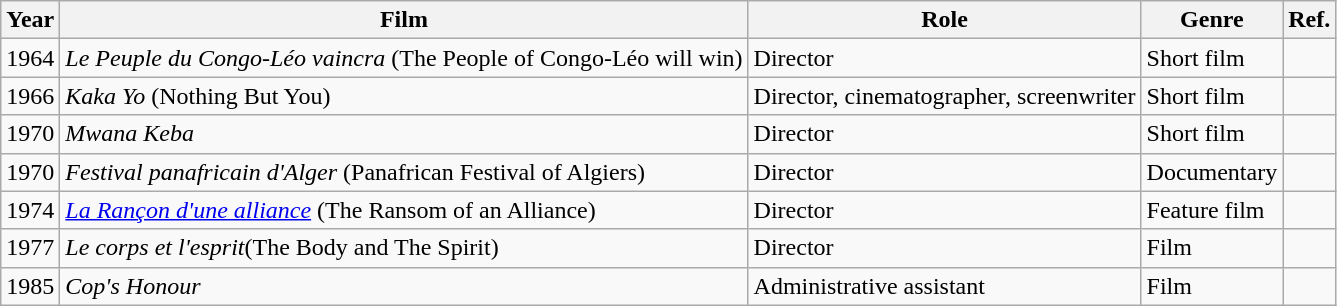<table class="wikitable">
<tr>
<th>Year</th>
<th>Film</th>
<th>Role</th>
<th>Genre</th>
<th>Ref.</th>
</tr>
<tr>
<td>1964</td>
<td><em>Le Peuple du Congo-Léo vaincra</em> (The People of Congo-Léo will win)</td>
<td>Director</td>
<td>Short film</td>
<td></td>
</tr>
<tr>
<td>1966</td>
<td><em>Kaka Yo</em> (Nothing But You)</td>
<td>Director, cinematographer, screenwriter</td>
<td>Short film</td>
<td></td>
</tr>
<tr>
<td>1970</td>
<td><em>Mwana Keba</em></td>
<td>Director</td>
<td>Short film</td>
<td></td>
</tr>
<tr>
<td>1970</td>
<td><em>Festival panafricain d'Alger</em> (Panafrican Festival of Algiers)</td>
<td>Director</td>
<td>Documentary</td>
<td></td>
</tr>
<tr>
<td>1974</td>
<td><em><a href='#'>La Rançon d'une alliance</a></em> (The Ransom of an Alliance)</td>
<td>Director</td>
<td>Feature film</td>
<td></td>
</tr>
<tr>
<td>1977</td>
<td><em>Le corps et l'esprit</em>(The Body and The Spirit)</td>
<td>Director</td>
<td>Film</td>
<td></td>
</tr>
<tr>
<td>1985</td>
<td><em>Cop's Honour</em></td>
<td>Administrative assistant</td>
<td>Film</td>
<td></td>
</tr>
</table>
